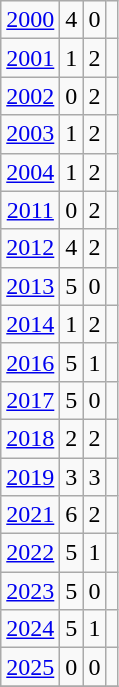<table class="wikitable">
<tr style="text-align:center;">
<td><a href='#'>2000</a></td>
<td>4</td>
<td>0</td>
<td></td>
</tr>
<tr style="text-align:center;">
<td><a href='#'>2001</a></td>
<td>1</td>
<td>2</td>
<td></td>
</tr>
<tr style="text-align:center;">
<td><a href='#'>2002</a></td>
<td>0</td>
<td>2</td>
<td></td>
</tr>
<tr style="text-align:center;">
<td><a href='#'>2003</a></td>
<td>1</td>
<td>2</td>
<td></td>
</tr>
<tr style="text-align:center;">
<td><a href='#'>2004</a></td>
<td>1</td>
<td>2</td>
<td></td>
</tr>
<tr style="text-align:center;">
<td><a href='#'>2011</a></td>
<td>0</td>
<td>2</td>
<td></td>
</tr>
<tr style="text-align:center;">
<td><a href='#'>2012</a></td>
<td>4</td>
<td>2</td>
<td></td>
</tr>
<tr style="text-align:center;">
<td><a href='#'>2013</a></td>
<td>5</td>
<td>0</td>
<td></td>
</tr>
<tr style="text-align:center;">
<td><a href='#'>2014</a></td>
<td>1</td>
<td>2</td>
<td></td>
</tr>
<tr style="text-align:center;">
<td><a href='#'>2016</a></td>
<td>5</td>
<td>1</td>
<td></td>
</tr>
<tr style="text-align:center;">
<td><a href='#'>2017</a></td>
<td>5</td>
<td>0</td>
<td></td>
</tr>
<tr style="text-align:center;">
<td><a href='#'>2018</a></td>
<td>2</td>
<td>2</td>
<td></td>
</tr>
<tr style="text-align:center;">
<td><a href='#'>2019</a></td>
<td>3</td>
<td>3</td>
<td></td>
</tr>
<tr style="text-align:center;">
<td><a href='#'>2021</a></td>
<td>6</td>
<td>2</td>
<td></td>
</tr>
<tr style="text-align:center;">
<td><a href='#'>2022</a></td>
<td>5</td>
<td>1</td>
<td></td>
</tr>
<tr style="text-align:center;">
<td><a href='#'>2023</a></td>
<td>5</td>
<td>0</td>
<td></td>
</tr>
<tr style="text-align:center;">
<td><a href='#'>2024</a></td>
<td>5</td>
<td>1</td>
<td></td>
</tr>
<tr style="text-align:center;">
<td><a href='#'>2025</a></td>
<td>0</td>
<td>0</td>
<td></td>
</tr>
<tr style="text-align:center;" class="sortbottom">
</tr>
</table>
